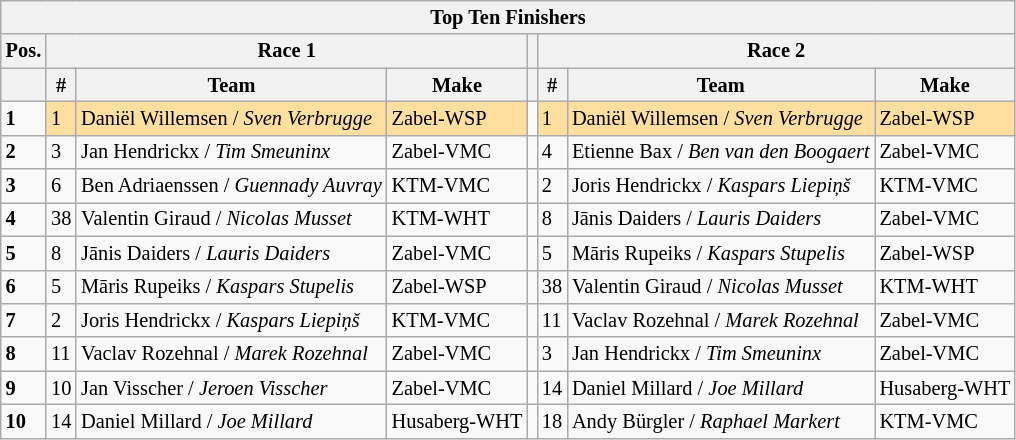<table class="wikitable" style="font-size: 85%;">
<tr>
<th colspan=8>Top Ten Finishers</th>
</tr>
<tr>
<th>Pos.</th>
<th colspan=3>Race 1</th>
<th></th>
<th colspan=3>Race 2</th>
</tr>
<tr>
<th></th>
<th>#</th>
<th>Team</th>
<th>Make</th>
<th></th>
<th>#</th>
<th>Team</th>
<th>Make</th>
</tr>
<tr>
<td><strong>1</strong></td>
<td style="background:#ffdf9f;">1</td>
<td style="background:#ffdf9f;"> Daniël Willemsen / <em>Sven Verbrugge</em></td>
<td style="background:#ffdf9f;">Zabel-WSP</td>
<td></td>
<td style="background:#ffdf9f;">1</td>
<td style="background:#ffdf9f;"> Daniël Willemsen / <em>Sven Verbrugge</em></td>
<td style="background:#ffdf9f;">Zabel-WSP</td>
</tr>
<tr>
<td><strong>2</strong></td>
<td>3</td>
<td> Jan Hendrickx / <em>Tim Smeuninx</em></td>
<td>Zabel-VMC</td>
<td></td>
<td>4</td>
<td> Etienne Bax / <em>Ben van den Boogaert</em></td>
<td>Zabel-VMC</td>
</tr>
<tr>
<td><strong>3</strong></td>
<td>6</td>
<td> Ben Adriaenssen / <em>Guennady Auvray</em></td>
<td>KTM-VMC</td>
<td></td>
<td>2</td>
<td> Joris Hendrickx /  <em>Kaspars Liepiņš</em></td>
<td>KTM-VMC</td>
</tr>
<tr>
<td><strong>4</strong></td>
<td>38</td>
<td> Valentin Giraud / <em>Nicolas Musset</em></td>
<td>KTM-WHT</td>
<td></td>
<td>8</td>
<td> Jānis Daiders / <em>Lauris Daiders</em></td>
<td>Zabel-VMC</td>
</tr>
<tr>
<td><strong>5</strong></td>
<td>8</td>
<td> Jānis Daiders / <em>Lauris Daiders</em></td>
<td>Zabel-VMC</td>
<td></td>
<td>5</td>
<td> Māris Rupeiks / <em>Kaspars Stupelis</em></td>
<td>Zabel-WSP</td>
</tr>
<tr>
<td><strong>6</strong></td>
<td>5</td>
<td> Māris Rupeiks / <em>Kaspars Stupelis</em></td>
<td>Zabel-WSP</td>
<td></td>
<td>38</td>
<td> Valentin Giraud / <em>Nicolas Musset</em></td>
<td>KTM-WHT</td>
</tr>
<tr>
<td><strong>7</strong></td>
<td>2</td>
<td> Joris Hendrickx /  <em>Kaspars Liepiņš</em></td>
<td>KTM-VMC</td>
<td></td>
<td>11</td>
<td> Vaclav Rozehnal / <em>Marek Rozehnal</em></td>
<td>Zabel-VMC</td>
</tr>
<tr>
<td><strong>8</strong></td>
<td>11</td>
<td> Vaclav Rozehnal / <em>Marek Rozehnal</em></td>
<td>Zabel-VMC</td>
<td></td>
<td>3</td>
<td> Jan Hendrickx / <em>Tim Smeuninx</em></td>
<td>Zabel-VMC</td>
</tr>
<tr>
<td><strong>9</strong></td>
<td>10</td>
<td> Jan Visscher / <em>Jeroen Visscher</em></td>
<td>Zabel-VMC</td>
<td></td>
<td>14</td>
<td> Daniel Millard / <em>Joe Millard</em></td>
<td>Husaberg-WHT</td>
</tr>
<tr>
<td><strong>10</strong></td>
<td>14</td>
<td> Daniel Millard / <em>Joe Millard</em></td>
<td>Husaberg-WHT</td>
<td></td>
<td>18</td>
<td> Andy Bürgler / <em>Raphael Markert</em></td>
<td>KTM-VMC</td>
</tr>
</table>
